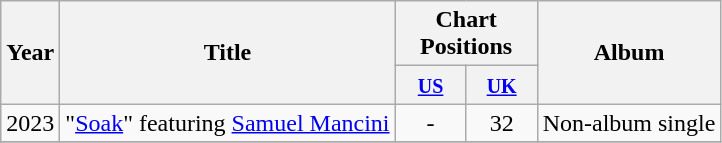<table class="wikitable">
<tr>
<th rowspan=2>Year</th>
<th rowspan=2>Title</th>
<th colspan=2>Chart Positions</th>
<th rowspan=2>Album</th>
</tr>
<tr>
<th width="40"><small><a href='#'>US</a></small></th>
<th width="40"><small><a href='#'>UK</a></small> </th>
</tr>
<tr>
<td>2023</td>
<td>"<a href='#'>Soak</a>" featuring <a href='#'>Samuel Mancini</a></td>
<td align="center">-</td>
<td align="center">32</td>
<td rowspan=1>Non-album single</td>
</tr>
<tr>
</tr>
</table>
